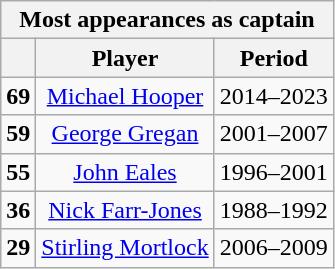<table class="wikitable" style="text-align:center">
<tr>
<th colspan=3>Most appearances as captain</th>
</tr>
<tr>
<th></th>
<th !>Player</th>
<th !>Period</th>
</tr>
<tr>
<td><strong>69</strong></td>
<td><a href='#'>Michael Hooper</a></td>
<td>2014–2023</td>
</tr>
<tr>
<td><strong>59</strong></td>
<td><a href='#'>George Gregan</a></td>
<td>2001–2007</td>
</tr>
<tr>
<td><strong>55</strong></td>
<td><a href='#'>John Eales</a></td>
<td>1996–2001</td>
</tr>
<tr>
<td><strong>36</strong></td>
<td><a href='#'>Nick Farr-Jones</a></td>
<td>1988–1992</td>
</tr>
<tr>
<td><strong>29</strong></td>
<td><a href='#'>Stirling Mortlock</a></td>
<td>2006–2009</td>
</tr>
</table>
